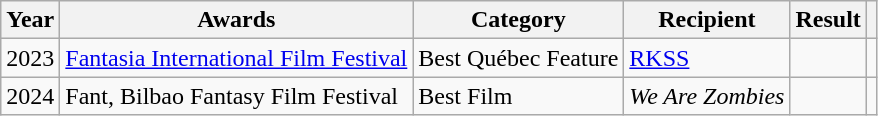<table class="wikitable sortable plainrowheaders">
<tr>
<th>Year</th>
<th>Awards</th>
<th>Category</th>
<th>Recipient</th>
<th>Result</th>
<th scope="col" class="unsortable"></th>
</tr>
<tr>
<td>2023</td>
<td><a href='#'>Fantasia International Film Festival</a></td>
<td>Best Québec Feature</td>
<td><a href='#'>RKSS</a></td>
<td></td>
<td></td>
</tr>
<tr>
<td>2024</td>
<td>Fant, Bilbao Fantasy Film Festival</td>
<td>Best Film</td>
<td><em>We Are Zombies</em></td>
<td></td>
<td></td>
</tr>
</table>
